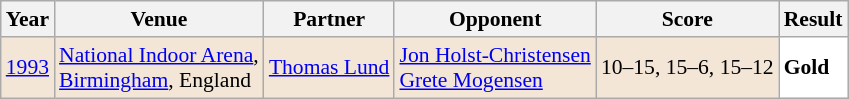<table class="sortable wikitable" style="font-size: 90%;">
<tr>
<th>Year</th>
<th>Venue</th>
<th>Partner</th>
<th>Opponent</th>
<th>Score</th>
<th>Result</th>
</tr>
<tr style="background:#F3E6D7">
<td align="center"><a href='#'>1993</a></td>
<td align="left"><a href='#'>National Indoor Arena</a>,<br><a href='#'>Birmingham</a>, England</td>
<td align="left"> <a href='#'>Thomas Lund</a></td>
<td align="left"> <a href='#'>Jon Holst-Christensen</a><br> <a href='#'>Grete Mogensen</a></td>
<td align="left">10–15, 15–6, 15–12</td>
<td style="text-align:left; background:white"> <strong>Gold</strong></td>
</tr>
</table>
